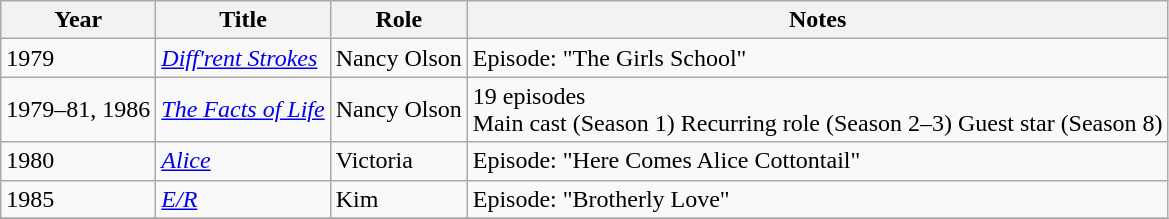<table class="wikitable sortable">
<tr>
<th>Year</th>
<th>Title</th>
<th>Role</th>
<th class="unsortable">Notes</th>
</tr>
<tr>
<td>1979</td>
<td><em><a href='#'>Diff'rent Strokes</a></em></td>
<td>Nancy Olson</td>
<td>Episode: "The Girls School"</td>
</tr>
<tr>
<td>1979–81, 1986</td>
<td><em><a href='#'>The Facts of Life</a></em></td>
<td>Nancy Olson</td>
<td>19 episodes <br> Main cast (Season 1) Recurring role (Season 2–3) Guest star (Season 8)</td>
</tr>
<tr>
<td>1980</td>
<td><em><a href='#'>Alice</a></em></td>
<td>Victoria</td>
<td>Episode: "Here Comes Alice Cottontail"</td>
</tr>
<tr>
<td>1985</td>
<td><em><a href='#'>E/R</a></em></td>
<td>Kim</td>
<td>Episode: "Brotherly Love"</td>
</tr>
<tr>
</tr>
</table>
